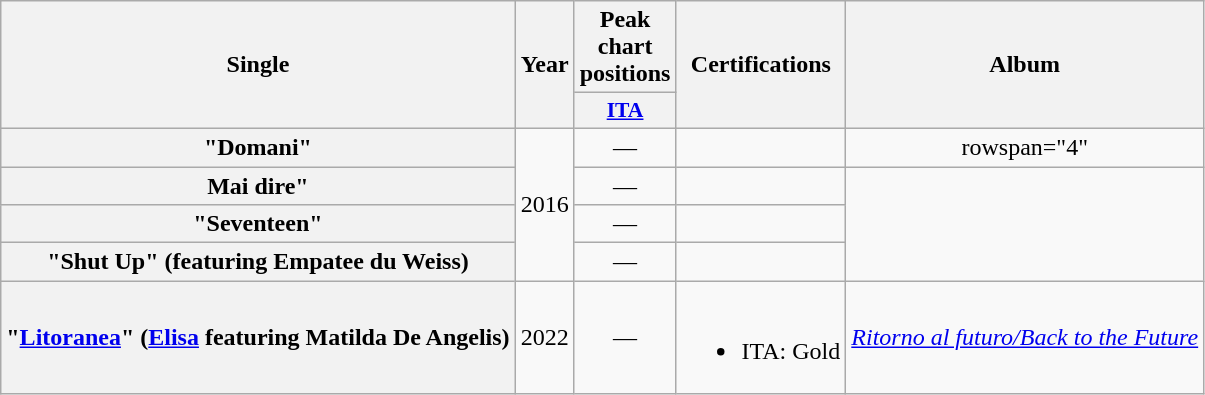<table class="wikitable plainrowheaders" style="text-align:center;">
<tr>
<th scope="col" rowspan="2">Single</th>
<th scope="col" rowspan="2">Year</th>
<th scope="col" colspan="1">Peak chart positions</th>
<th scope="col" rowspan="2">Certifications</th>
<th scope="col" rowspan="2">Album</th>
</tr>
<tr>
<th scope="col" style="width:3em;font-size:90%;"><a href='#'>ITA</a></th>
</tr>
<tr>
<th scope="row">"Domani"</th>
<td rowspan="4">2016</td>
<td>—</td>
<td></td>
<td>rowspan="4" </td>
</tr>
<tr>
<th scope="row">Mai dire"</th>
<td>—</td>
<td></td>
</tr>
<tr>
<th scope="row">"Seventeen"</th>
<td>—</td>
<td></td>
</tr>
<tr>
<th scope="row">"Shut Up" (featuring Empatee du Weiss)</th>
<td>—</td>
<td></td>
</tr>
<tr>
<th scope="row">"<a href='#'>Litoranea</a>" (<a href='#'>Elisa</a> featuring Matilda De Angelis)</th>
<td>2022</td>
<td>—</td>
<td><br><ul><li>ITA: Gold</li></ul></td>
<td><em><a href='#'>Ritorno al futuro/Back to the Future</a></em></td>
</tr>
</table>
